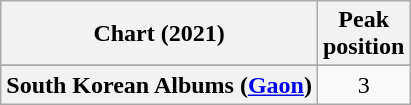<table class="wikitable sortable plainrowheaders" style="text-align:center;">
<tr>
<th scope="col">Chart (2021)</th>
<th scope="col">Peak<br>position</th>
</tr>
<tr>
</tr>
<tr>
<th scope="row">South Korean Albums (<a href='#'>Gaon</a>)</th>
<td>3</td>
</tr>
</table>
